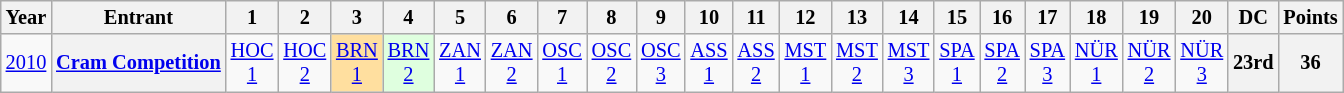<table class="wikitable" style="text-align:center; font-size:85%">
<tr>
<th>Year</th>
<th>Entrant</th>
<th>1</th>
<th>2</th>
<th>3</th>
<th>4</th>
<th>5</th>
<th>6</th>
<th>7</th>
<th>8</th>
<th>9</th>
<th>10</th>
<th>11</th>
<th>12</th>
<th>13</th>
<th>14</th>
<th>15</th>
<th>16</th>
<th>17</th>
<th>18</th>
<th>19</th>
<th>20</th>
<th>DC</th>
<th>Points</th>
</tr>
<tr>
<td><a href='#'>2010</a></td>
<th><a href='#'>Cram Competition</a></th>
<td style="background:#;"><a href='#'>HOC<br>1</a><br></td>
<td style="background:#;"><a href='#'>HOC<br>2</a><br></td>
<td style="background:#ffdf9f;"><a href='#'>BRN<br>1</a><br></td>
<td style="background:#dfffdf;"><a href='#'>BRN<br>2</a><br></td>
<td style="background:#;"><a href='#'>ZAN<br>1</a><br></td>
<td style="background:#;"><a href='#'>ZAN<br>2</a><br></td>
<td style="background:#;"><a href='#'>OSC<br>1</a><br></td>
<td style="background:#;"><a href='#'>OSC<br>2</a><br></td>
<td style="background:#;"><a href='#'>OSC<br>3</a><br></td>
<td style="background:#;"><a href='#'>ASS<br>1</a><br></td>
<td style="background:#;"><a href='#'>ASS<br>2</a><br></td>
<td style="background:#;"><a href='#'>MST<br>1</a><br></td>
<td style="background:#;"><a href='#'>MST<br>2</a><br></td>
<td style="background:#;"><a href='#'>MST<br>3</a><br></td>
<td style="background:#;"><a href='#'>SPA<br>1</a><br></td>
<td style="background:#;"><a href='#'>SPA<br>2</a><br></td>
<td style="background:#;"><a href='#'>SPA<br>3</a><br></td>
<td style="background:#;"><a href='#'>NÜR<br>1</a><br></td>
<td style="background:#;"><a href='#'>NÜR<br>2</a><br></td>
<td style="background:#;"><a href='#'>NÜR<br>3</a><br></td>
<th>23rd</th>
<th>36</th>
</tr>
</table>
